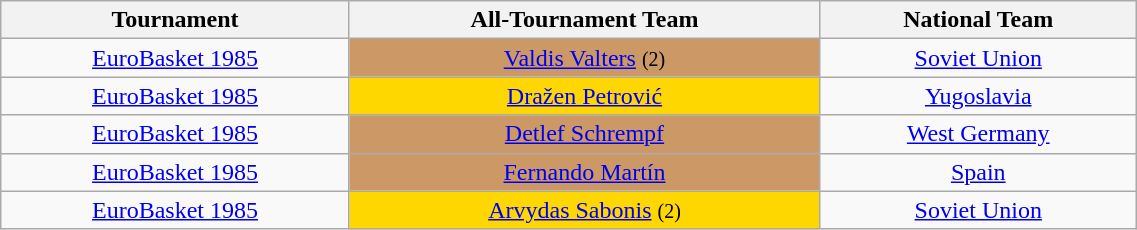<table class="wikitable sortable" style="text-align:center; width: 60%">
<tr>
<th>Tournament</th>
<th>All-Tournament Team</th>
<th>National Team</th>
</tr>
<tr>
<td><a href='#'>EuroBasket 1985</a></td>
<td bgcolor="#cc9966"> <a href='#'>Valdis Valters</a> <small>(2)</small></td>
<td> <a href='#'>Soviet Union</a></td>
</tr>
<tr>
<td><a href='#'>EuroBasket 1985</a></td>
<td bgcolor="#FFD700"> <a href='#'>Dražen Petrović</a></td>
<td> <a href='#'>Yugoslavia</a></td>
</tr>
<tr>
<td><a href='#'>EuroBasket 1985</a></td>
<td bgcolor="#cc9966"> <a href='#'>Detlef Schrempf</a></td>
<td> <a href='#'>West Germany</a></td>
</tr>
<tr>
<td><a href='#'>EuroBasket 1985</a></td>
<td bgcolor="#cc9966"> <a href='#'>Fernando Martín</a></td>
<td> <a href='#'>Spain</a></td>
</tr>
<tr>
<td><a href='#'>EuroBasket 1985</a></td>
<td bgcolor="#FFD700"> <a href='#'>Arvydas Sabonis</a> <small>(2)</small></td>
<td> <a href='#'>Soviet Union</a></td>
</tr>
</table>
